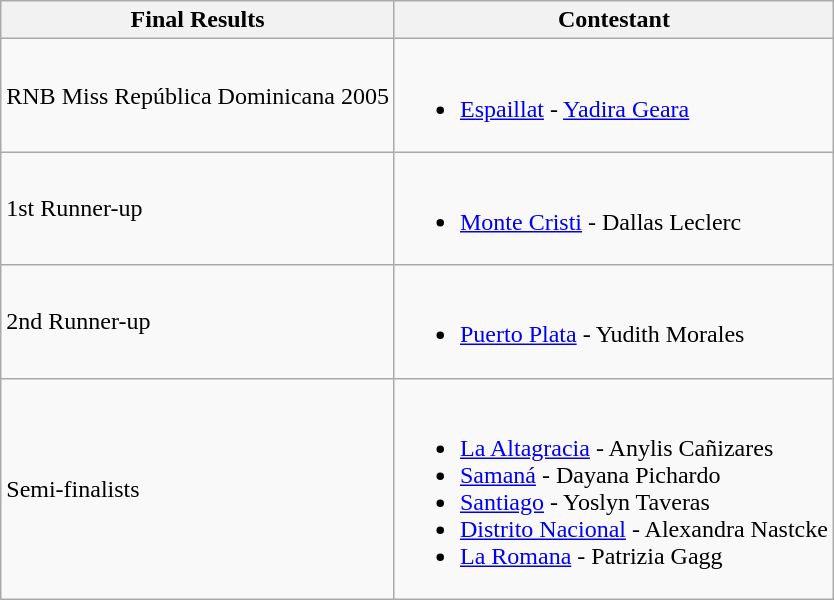<table class="wikitable">
<tr>
<th>Final Results</th>
<th>Contestant</th>
</tr>
<tr>
<td>RNB Miss República Dominicana 2005</td>
<td><br><ul><li><a href='#'>Espaillat</a> - <a href='#'>Yadira Geara</a></li></ul></td>
</tr>
<tr>
<td>1st Runner-up</td>
<td><br><ul><li><a href='#'>Monte Cristi</a> - Dallas Leclerc</li></ul></td>
</tr>
<tr>
<td>2nd Runner-up</td>
<td><br><ul><li><a href='#'>Puerto Plata</a> - Yudith Morales</li></ul></td>
</tr>
<tr>
<td>Semi-finalists</td>
<td><br><ul><li><a href='#'>La Altagracia</a> - Anylis Cañizares</li><li><a href='#'>Samaná</a> - Dayana Pichardo</li><li><a href='#'>Santiago</a> - Yoslyn Taveras</li><li><a href='#'>Distrito Nacional</a> - Alexandra Nastcke</li><li><a href='#'>La Romana</a> - Patrizia Gagg</li></ul></td>
</tr>
</table>
